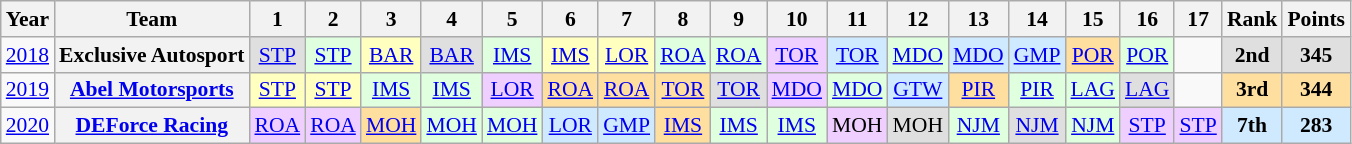<table class="wikitable" style="text-align:center; font-size:90%">
<tr>
<th>Year</th>
<th>Team</th>
<th>1</th>
<th>2</th>
<th>3</th>
<th>4</th>
<th>5</th>
<th>6</th>
<th>7</th>
<th>8</th>
<th>9</th>
<th>10</th>
<th>11</th>
<th>12</th>
<th>13</th>
<th>14</th>
<th>15</th>
<th>16</th>
<th>17</th>
<th>Rank</th>
<th>Points</th>
</tr>
<tr>
<td><a href='#'>2018</a></td>
<th>Exclusive Autosport</th>
<td style="background:#DFDFDF;"><a href='#'>STP</a><br></td>
<td style="background:#DFFFDF;"><a href='#'>STP</a><br></td>
<td style="background:#FFFFBF;"><a href='#'>BAR</a><br></td>
<td style="background:#DFDFDF;"><a href='#'>BAR</a><br></td>
<td style="background:#DFFFDF;"><a href='#'>IMS</a><br></td>
<td style="background:#FFFFBF;"><a href='#'>IMS</a><br></td>
<td style="background:#FFFFBF;"><a href='#'>LOR</a><br></td>
<td style="background:#DFFFDF;"><a href='#'>ROA</a><br></td>
<td style="background:#DFFFDF;"><a href='#'>ROA</a><br></td>
<td style="background:#EFCFFF;"><a href='#'>TOR</a><br></td>
<td style="background:#CFEAFF;"><a href='#'>TOR</a><br></td>
<td style="background:#DFFFDF;"><a href='#'>MDO</a><br></td>
<td style="background:#CFEAFF;"><a href='#'>MDO</a><br></td>
<td style="background:#CFEAFF;"><a href='#'>GMP</a><br></td>
<td style="background:#FFDF9F;"><a href='#'>POR</a><br></td>
<td style="background:#DFFFDF;"><a href='#'>POR</a><br></td>
<td></td>
<th style="background:#DFDFDF;">2nd</th>
<th style="background:#DFDFDF;">345</th>
</tr>
<tr>
<td><a href='#'>2019</a></td>
<th><a href='#'>Abel Motorsports</a></th>
<td style="background:#FFFFBF;"><a href='#'>STP</a><br></td>
<td style="background:#FFFFBF;"><a href='#'>STP</a><br></td>
<td style="background:#DFFFDF;"><a href='#'>IMS</a><br></td>
<td style="background:#DFFFDF;"><a href='#'>IMS</a><br></td>
<td style="background:#EFCFFF;"><a href='#'>LOR</a><br></td>
<td style="background:#FFDF9F;"><a href='#'>ROA</a><br></td>
<td style="background:#FFDF9F;"><a href='#'>ROA</a><br></td>
<td style="background:#FFDF9F;"><a href='#'>TOR</a><br></td>
<td style="background:#DFDFDF;"><a href='#'>TOR</a><br></td>
<td style="background:#EFCFFF;"><a href='#'>MDO</a><br></td>
<td style="background:#DFFFDF;"><a href='#'>MDO</a><br></td>
<td style="background:#CFEAFF;"><a href='#'>GTW</a><br></td>
<td style="background:#FFDF9F;"><a href='#'>PIR</a><br></td>
<td style="background:#DFFFDF;"><a href='#'>PIR</a><br></td>
<td style="background:#DFFFDF;"><a href='#'>LAG</a><br></td>
<td style="background:#DFDFDF;"><a href='#'>LAG</a><br></td>
<td></td>
<th style="background:#FFDF9F;">3rd</th>
<th style="background:#FFDF9F;">344</th>
</tr>
<tr>
<td><a href='#'>2020</a></td>
<th><a href='#'>DEForce Racing</a></th>
<td style="background:#EFCFFF;"><a href='#'>ROA</a><br></td>
<td style="background:#EFCFFF;"><a href='#'>ROA</a><br></td>
<td style="background:#FFDF9F;"><a href='#'>MOH</a><br></td>
<td style="background:#DFFFDF;"><a href='#'>MOH</a><br></td>
<td style="background:#DFFFDF;"><a href='#'>MOH</a><br></td>
<td style="background:#CFEAFF;"><a href='#'>LOR</a><br></td>
<td style="background:#CFEAFF;"><a href='#'>GMP</a><br></td>
<td style="background:#FFDF9F;"><a href='#'>IMS</a><br></td>
<td style="background:#DFFFDF;"><a href='#'>IMS</a><br></td>
<td style="background:#DFFFDF;"><a href='#'>IMS</a><br></td>
<td style="background:#EFCFFF;">MOH<br></td>
<td style="background:#DFDFDF;">MOH<br></td>
<td style="background:#DFFFDF;"><a href='#'>NJM</a><br></td>
<td style="background:#DFDFDF;"><a href='#'>NJM</a><br></td>
<td style="background:#DFFFDF;"><a href='#'>NJM</a><br></td>
<td style="background:#EFCFFF;"><a href='#'>STP</a><br></td>
<td style="background:#EFCFFF;"><a href='#'>STP</a><br></td>
<th style="background:#CFEAFF;">7th</th>
<th style="background:#CFEAFF;">283</th>
</tr>
</table>
